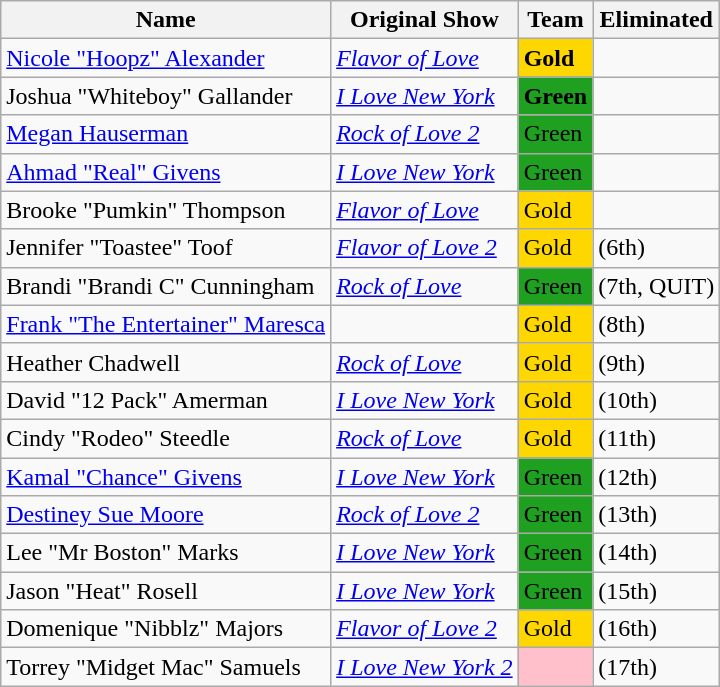<table class="wikitable sortable">
<tr>
<th>Name</th>
<th>Original Show</th>
<th>Team</th>
<th>Eliminated</th>
</tr>
<tr>
<td><a href='#'>Nicole "Hoopz" Alexander</a></td>
<td><em><a href='#'>Flavor of Love</a></em></td>
<td bgcolor="gold"><strong>Gold</strong></td>
<td></td>
</tr>
<tr>
<td>Joshua "Whiteboy" Gallander</td>
<td><em><a href='#'>I Love New York</a></em></td>
<td bgcolor="#20A020"><strong>Green</strong></td>
<td></td>
</tr>
<tr>
<td><a href='#'>Megan Hauserman</a></td>
<td><em><a href='#'>Rock of Love 2</a></em></td>
<td bgcolor="#20A020">Green</td>
<td></td>
</tr>
<tr>
<td><a href='#'>Ahmad "Real" Givens</a></td>
<td><em><a href='#'>I Love New York</a></em></td>
<td bgcolor="#20A020">Green</td>
<td></td>
</tr>
<tr>
<td>Brooke "Pumkin" Thompson</td>
<td><em><a href='#'>Flavor of Love</a></em></td>
<td bgcolor="gold">Gold</td>
<td></td>
</tr>
<tr>
<td>Jennifer "Toastee" Toof</td>
<td><em><a href='#'>Flavor of Love 2</a></em></td>
<td bgcolor="gold">Gold</td>
<td> (6th)</td>
</tr>
<tr>
<td>Brandi "Brandi C" Cunningham</td>
<td><em><a href='#'>Rock of Love</a></em></td>
<td bgcolor="#20A020">Green</td>
<td> (7th, QUIT)</td>
</tr>
<tr>
<td><a href='#'>Frank "The Entertainer" Maresca</a></td>
<td></td>
<td bgcolor="gold">Gold</td>
<td> (8th)</td>
</tr>
<tr>
<td>Heather Chadwell</td>
<td><em><a href='#'>Rock of Love</a></em></td>
<td bgcolor="gold">Gold</td>
<td> (9th)</td>
</tr>
<tr>
<td>David "12 Pack" Amerman</td>
<td><em><a href='#'>I Love New York</a></em></td>
<td bgcolor="gold">Gold</td>
<td> (10th)</td>
</tr>
<tr>
<td>Cindy "Rodeo" Steedle</td>
<td><em><a href='#'>Rock of Love</a></em></td>
<td bgcolor="gold">Gold</td>
<td> (11th)</td>
</tr>
<tr>
<td><a href='#'>Kamal "Chance" Givens</a></td>
<td><em><a href='#'>I Love New York</a></em></td>
<td bgcolor="#20A020">Green</td>
<td> (12th)</td>
</tr>
<tr>
<td><a href='#'>Destiney Sue Moore</a></td>
<td><em><a href='#'>Rock of Love 2</a></em></td>
<td bgcolor="#20A020">Green</td>
<td> (13th)</td>
</tr>
<tr>
<td>Lee "Mr Boston" Marks</td>
<td><em><a href='#'>I Love New York</a></em></td>
<td bgcolor="#20A020">Green</td>
<td> (14th)</td>
</tr>
<tr>
<td>Jason "Heat" Rosell</td>
<td><em><a href='#'>I Love New York</a></em></td>
<td bgcolor="#20A020">Green</td>
<td> (15th)</td>
</tr>
<tr>
<td>Domenique "Nibblz" Majors</td>
<td><em><a href='#'>Flavor of Love 2</a></em></td>
<td bgcolor="gold">Gold</td>
<td> (16th)</td>
</tr>
<tr>
<td>Torrey "Midget Mac" Samuels</td>
<td><em><a href='#'>I Love New York 2</a></em></td>
<td bgcolor="pink"></td>
<td> (17th)</td>
</tr>
</table>
